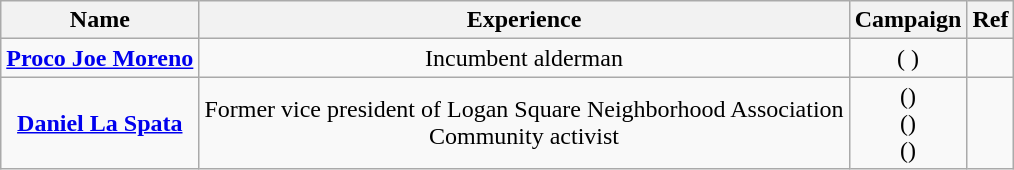<table class="wikitable" style="text-align:center">
<tr>
<th>Name</th>
<th>Experience</th>
<th>Campaign</th>
<th>Ref</th>
</tr>
<tr>
<td><strong><a href='#'>Proco Joe Moreno</a></strong></td>
<td>Incumbent alderman</td>
<td>( )</td>
<td></td>
</tr>
<tr>
<td><strong><a href='#'>Daniel La Spata</a></strong></td>
<td>Former vice president of Logan Square Neighborhood Association<br>Community activist</td>
<td>()<br>()<br>()</td>
<td></td>
</tr>
</table>
